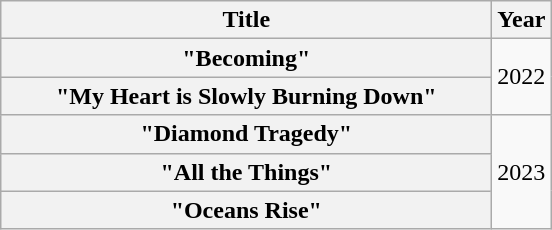<table class="wikitable plainrowheaders" style="text-align:center;">
<tr>
<th rowspan="1" style="width:20em;">Title</th>
<th rowspan="1" style="width:1em;">Year</th>
</tr>
<tr>
<th scope="row">"Becoming"</th>
<td rowspan=2>2022</td>
</tr>
<tr>
<th scope="row">"My Heart is Slowly Burning Down"</th>
</tr>
<tr>
<th scope="row">"Diamond Tragedy"</th>
<td rowspan=3>2023</td>
</tr>
<tr>
<th scope="row">"All the Things"</th>
</tr>
<tr>
<th scope="row">"Oceans Rise"</th>
</tr>
</table>
